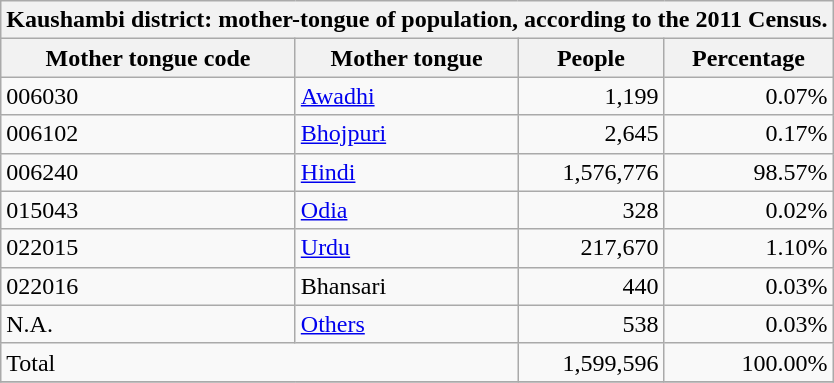<table class="wikitable sortable mw-collapsible ">
<tr style="vertical-align:top;">
<th colspan=4>Kaushambi district: mother-tongue of population, according to the 2011 Census.</th>
</tr>
<tr style="vertical-align:top;">
<th>Mother tongue code</th>
<th>Mother tongue</th>
<th>People</th>
<th>Percentage</th>
</tr>
<tr valign-top>
<td>006030</td>
<td><a href='#'>Awadhi</a></td>
<td style="text-align:right;">1,199</td>
<td style="text-align:right;">0.07%</td>
</tr>
<tr valign-top>
<td>006102</td>
<td><a href='#'>Bhojpuri</a></td>
<td style="text-align:right;">2,645</td>
<td style="text-align:right;">0.17%</td>
</tr>
<tr valign-top>
<td>006240</td>
<td><a href='#'>Hindi</a></td>
<td style="text-align:right;">1,576,776</td>
<td style="text-align:right;">98.57%</td>
</tr>
<tr valign-top>
<td>015043</td>
<td><a href='#'>Odia</a></td>
<td style="text-align:right;">328</td>
<td style="text-align:right;">0.02%</td>
</tr>
<tr valign-top>
<td>022015</td>
<td><a href='#'>Urdu</a></td>
<td style="text-align:right;">217,670</td>
<td style="text-align:right;">1.10%</td>
</tr>
<tr valign-top>
<td>022016</td>
<td>Bhansari</td>
<td style="text-align:right;">440</td>
<td style="text-align:right;">0.03%</td>
</tr>
<tr valign-top>
<td>N.A.</td>
<td><a href='#'>Others</a></td>
<td style="text-align:right;">538</td>
<td style="text-align:right;">0.03%</td>
</tr>
<tr valign=top class="sortbottom">
<td colspan=2>Total</td>
<td style="text-align:right;">1,599,596</td>
<td style="text-align:right;">100.00%</td>
</tr>
<tr>
</tr>
</table>
